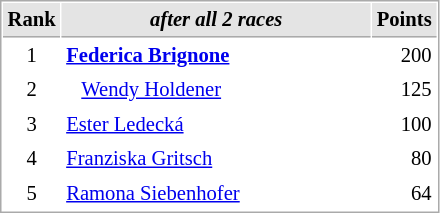<table cellspacing="1" cellpadding="3" style="border:1px solid #aaa; font-size:86%;">
<tr style="background:#e4e4e4;">
<th style="border-bottom:1px solid #aaa; width:10px;">Rank</th>
<th style="border-bottom:1px solid #aaa; width:200px; white-space:nowrap;"><em>after all 2 races</em></th>
<th style="border-bottom:1px solid #aaa; width:20px;">Points</th>
</tr>
<tr>
<td style="text-align:center;">1</td>
<td> <strong><a href='#'>Federica Brignone</a></strong></td>
<td align="right">200</td>
</tr>
<tr>
<td style="text-align:center;">2</td>
<td>   <a href='#'>Wendy Holdener</a></td>
<td align="right">125</td>
</tr>
<tr>
<td style="text-align:center;">3</td>
<td> <a href='#'>Ester Ledecká</a></td>
<td align="right">100</td>
</tr>
<tr>
<td style="text-align:center;">4</td>
<td> <a href='#'>Franziska Gritsch</a></td>
<td align="right">80</td>
</tr>
<tr>
<td style="text-align:center;">5</td>
<td> <a href='#'>Ramona Siebenhofer</a></td>
<td align="right">64</td>
</tr>
</table>
